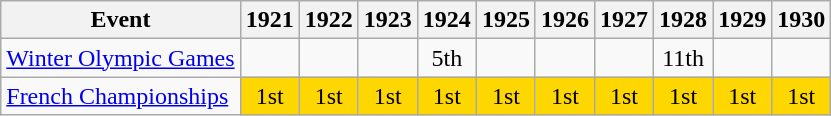<table class="wikitable">
<tr>
<th>Event</th>
<th>1921</th>
<th>1922</th>
<th>1923</th>
<th>1924</th>
<th>1925</th>
<th>1926</th>
<th>1927</th>
<th>1928</th>
<th>1929</th>
<th>1930</th>
</tr>
<tr>
<td><a href='#'>Winter Olympic Games</a></td>
<td></td>
<td></td>
<td></td>
<td align="center">5th</td>
<td></td>
<td></td>
<td></td>
<td align="center">11th</td>
<td></td>
<td></td>
</tr>
<tr>
<td><a href='#'>French Championships</a></td>
<td align="center" bgcolor="gold">1st</td>
<td align="center" bgcolor="gold">1st</td>
<td align="center" bgcolor="gold">1st</td>
<td align="center" bgcolor="gold">1st</td>
<td align="center" bgcolor="gold">1st</td>
<td align="center" bgcolor="gold">1st</td>
<td align="center" bgcolor="gold">1st</td>
<td align="center" bgcolor="gold">1st</td>
<td align="center" bgcolor="gold">1st</td>
<td align="center" bgcolor="gold">1st</td>
</tr>
</table>
